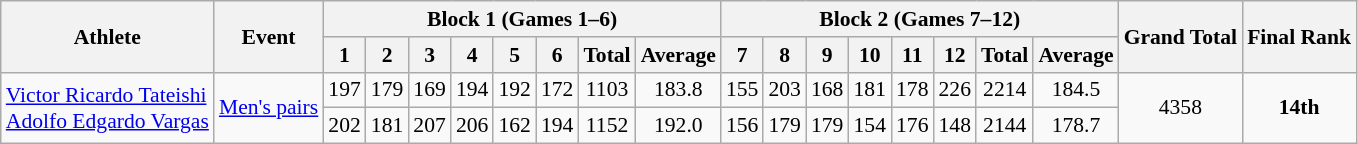<table class="wikitable" border="1" style="font-size:90%">
<tr>
<th rowspan=2>Athlete</th>
<th rowspan=2>Event</th>
<th colspan=8>Block 1 (Games 1–6)</th>
<th colspan=8>Block 2 (Games 7–12)</th>
<th rowspan=2>Grand Total</th>
<th rowspan=2>Final Rank</th>
</tr>
<tr>
<th>1</th>
<th>2</th>
<th>3</th>
<th>4</th>
<th>5</th>
<th>6</th>
<th>Total</th>
<th>Average</th>
<th>7</th>
<th>8</th>
<th>9</th>
<th>10</th>
<th>11</th>
<th>12</th>
<th>Total</th>
<th>Average</th>
</tr>
<tr>
<td rowspan=2><a href='#'>Victor Ricardo Tateishi</a> <br> <a href='#'>Adolfo Edgardo Vargas</a></td>
<td rowspan=2><a href='#'>Men's pairs</a></td>
<td align=center>197</td>
<td align=center>179</td>
<td align=center>169</td>
<td align=center>194</td>
<td align=center>192</td>
<td align=center>172</td>
<td align=center>1103</td>
<td align=center>183.8</td>
<td align=center>155</td>
<td align=center>203</td>
<td align=center>168</td>
<td align=center>181</td>
<td align=center>178</td>
<td align=center>226</td>
<td align=center>2214</td>
<td align=center>184.5</td>
<td align=center rowspan=2>4358</td>
<td align=center rowspan=2><strong>14th</strong></td>
</tr>
<tr>
<td align=center>202</td>
<td align=center>181</td>
<td align=center>207</td>
<td align=center>206</td>
<td align=center>162</td>
<td align=center>194</td>
<td align=center>1152</td>
<td align=center>192.0</td>
<td align=center>156</td>
<td align=center>179</td>
<td align=center>179</td>
<td align=center>154</td>
<td align=center>176</td>
<td align=center>148</td>
<td align=center>2144</td>
<td align=center>178.7</td>
</tr>
</table>
